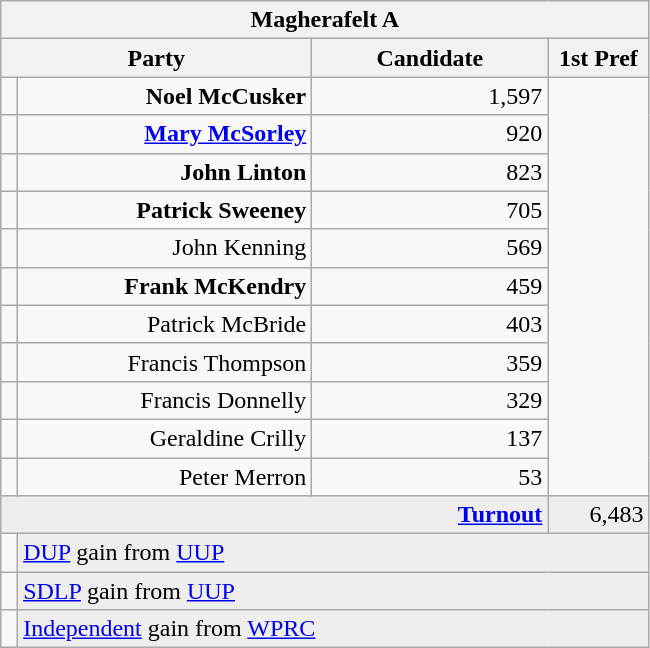<table class="wikitable">
<tr>
<th colspan="4" align="center">Magherafelt A</th>
</tr>
<tr>
<th colspan="2" align="center" width=200>Party</th>
<th width=150>Candidate</th>
<th width=60>1st Pref</th>
</tr>
<tr>
<td></td>
<td align="right"><strong>Noel McCusker</strong></td>
<td align="right">1,597</td>
</tr>
<tr>
<td></td>
<td align="right"><strong><a href='#'>Mary McSorley</a></strong></td>
<td align="right">920</td>
</tr>
<tr>
<td></td>
<td align="right"><strong>John Linton</strong></td>
<td align="right">823</td>
</tr>
<tr>
<td></td>
<td align="right"><strong>Patrick Sweeney</strong></td>
<td align="right">705</td>
</tr>
<tr>
<td></td>
<td align="right">John Kenning</td>
<td align="right">569</td>
</tr>
<tr>
<td></td>
<td align="right"><strong>Frank McKendry</strong></td>
<td align="right">459</td>
</tr>
<tr>
<td></td>
<td align="right">Patrick McBride</td>
<td align="right">403</td>
</tr>
<tr>
<td></td>
<td align="right">Francis Thompson</td>
<td align="right">359</td>
</tr>
<tr>
<td></td>
<td align="right">Francis Donnelly</td>
<td align="right">329</td>
</tr>
<tr>
<td></td>
<td align="right">Geraldine Crilly</td>
<td align="right">137</td>
</tr>
<tr>
<td></td>
<td align="right">Peter Merron</td>
<td align="right">53</td>
</tr>
<tr bgcolor="EEEEEE">
<td colspan=3 align="right"><strong><a href='#'>Turnout</a></strong></td>
<td align="right">6,483</td>
</tr>
<tr>
<td bgcolor=></td>
<td colspan=4 bgcolor="EEEEEE"><a href='#'>DUP</a> gain from <a href='#'>UUP</a></td>
</tr>
<tr>
<td bgcolor=></td>
<td colspan=4 bgcolor="EEEEEE"><a href='#'>SDLP</a> gain from <a href='#'>UUP</a></td>
</tr>
<tr>
<td bgcolor=></td>
<td colspan=4 bgcolor="EEEEEE"><a href='#'>Independent</a> gain from <a href='#'>WPRC</a></td>
</tr>
</table>
